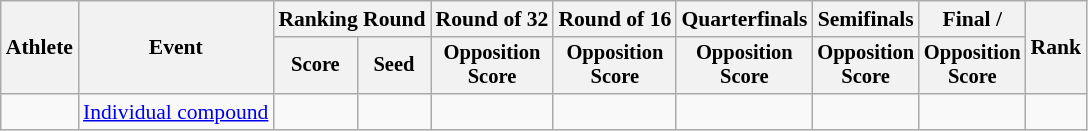<table class="wikitable" style="font-size:90%">
<tr>
<th rowspan="2">Athlete</th>
<th rowspan="2">Event</th>
<th colspan="2">Ranking Round</th>
<th>Round of 32</th>
<th>Round of 16</th>
<th>Quarterfinals</th>
<th>Semifinals</th>
<th>Final / </th>
<th rowspan="2">Rank</th>
</tr>
<tr style="font-size:95%">
<th>Score</th>
<th>Seed</th>
<th>Opposition<br>Score</th>
<th>Opposition<br>Score</th>
<th>Opposition<br>Score</th>
<th>Opposition<br>Score</th>
<th>Opposition<br>Score</th>
</tr>
<tr align=center>
<td align=left></td>
<td align=left rowspan=3><a href='#'>Individual compound</a></td>
<td></td>
<td></td>
<td></td>
<td></td>
<td></td>
<td></td>
<td></td>
<td></td>
</tr>
</table>
